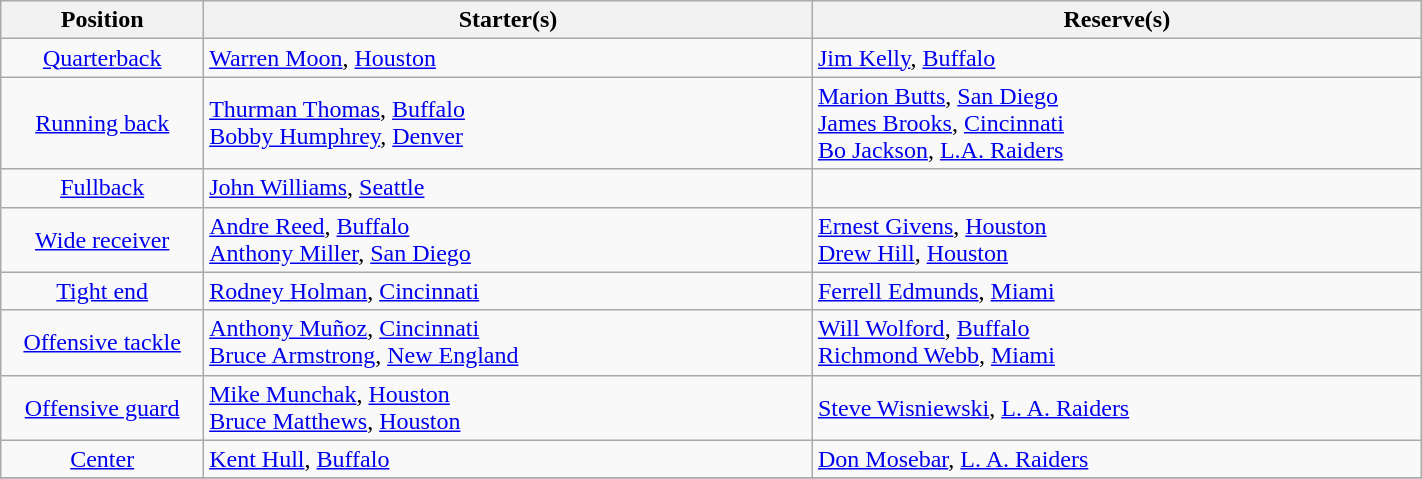<table class="wikitable" width=75%>
<tr>
<th width=10%>Position</th>
<th width=30%>Starter(s)</th>
<th width=30%>Reserve(s)</th>
</tr>
<tr>
<td align=center><a href='#'>Quarterback</a></td>
<td> <a href='#'>Warren Moon</a>, <a href='#'>Houston</a><br></td>
<td> <a href='#'>Jim Kelly</a>, <a href='#'>Buffalo</a></td>
</tr>
<tr>
<td align=center><a href='#'>Running back</a></td>
<td> <a href='#'>Thurman Thomas</a>, <a href='#'>Buffalo</a><br> <a href='#'>Bobby Humphrey</a>, <a href='#'>Denver</a></td>
<td> <a href='#'>Marion Butts</a>, <a href='#'>San Diego</a><br> <a href='#'>James Brooks</a>, <a href='#'>Cincinnati</a><br> <a href='#'>Bo Jackson</a>, <a href='#'>L.A. Raiders</a></td>
</tr>
<tr>
<td align=center><a href='#'>Fullback</a></td>
<td> <a href='#'>John Williams</a>, <a href='#'>Seattle</a></td>
<td></td>
</tr>
<tr>
<td align=center><a href='#'>Wide receiver</a></td>
<td> <a href='#'>Andre Reed</a>, <a href='#'>Buffalo</a><br> <a href='#'>Anthony Miller</a>, <a href='#'>San Diego</a></td>
<td> <a href='#'>Ernest Givens</a>, <a href='#'>Houston</a><br> <a href='#'>Drew Hill</a>, <a href='#'>Houston</a></td>
</tr>
<tr>
<td align=center><a href='#'>Tight end</a></td>
<td> <a href='#'>Rodney Holman</a>, <a href='#'>Cincinnati</a></td>
<td> <a href='#'>Ferrell Edmunds</a>, <a href='#'>Miami</a></td>
</tr>
<tr>
<td align=center><a href='#'>Offensive tackle</a></td>
<td> <a href='#'>Anthony Muñoz</a>, <a href='#'>Cincinnati</a><br> <a href='#'>Bruce Armstrong</a>, <a href='#'>New England</a></td>
<td> <a href='#'>Will Wolford</a>, <a href='#'>Buffalo</a><br> <a href='#'>Richmond Webb</a>, <a href='#'>Miami</a></td>
</tr>
<tr>
<td align=center><a href='#'>Offensive guard</a></td>
<td> <a href='#'>Mike Munchak</a>, <a href='#'>Houston</a><br> <a href='#'>Bruce Matthews</a>, <a href='#'>Houston</a></td>
<td> <a href='#'>Steve Wisniewski</a>, <a href='#'>L. A. Raiders</a></td>
</tr>
<tr>
<td align=center><a href='#'>Center</a></td>
<td> <a href='#'>Kent Hull</a>, <a href='#'>Buffalo</a></td>
<td> <a href='#'>Don Mosebar</a>, <a href='#'>L. A. Raiders</a></td>
</tr>
<tr>
</tr>
</table>
